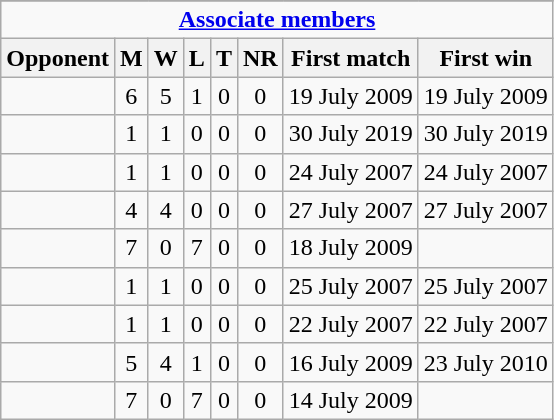<table class="wikitable" style="text-align: center;">
<tr>
</tr>
<tr>
<td colspan="30" style="text-align: center;"><strong><a href='#'>Associate members</a></strong></td>
</tr>
<tr>
<th>Opponent</th>
<th>M</th>
<th>W</th>
<th>L</th>
<th>T</th>
<th>NR</th>
<th>First match</th>
<th>First win</th>
</tr>
<tr>
<td></td>
<td>6</td>
<td>5</td>
<td>1</td>
<td>0</td>
<td>0</td>
<td>19 July 2009</td>
<td>19 July 2009</td>
</tr>
<tr>
<td></td>
<td>1</td>
<td>1</td>
<td>0</td>
<td>0</td>
<td>0</td>
<td>30 July 2019</td>
<td>30 July 2019</td>
</tr>
<tr>
<td></td>
<td>1</td>
<td>1</td>
<td>0</td>
<td>0</td>
<td>0</td>
<td>24 July 2007</td>
<td>24 July 2007</td>
</tr>
<tr>
<td></td>
<td>4</td>
<td>4</td>
<td>0</td>
<td>0</td>
<td>0</td>
<td>27 July 2007</td>
<td>27 July 2007</td>
</tr>
<tr>
<td></td>
<td>7</td>
<td>0</td>
<td>7</td>
<td>0</td>
<td>0</td>
<td>18 July 2009</td>
<td></td>
</tr>
<tr>
<td></td>
<td>1</td>
<td>1</td>
<td>0</td>
<td>0</td>
<td>0</td>
<td>25 July 2007</td>
<td>25 July 2007</td>
</tr>
<tr>
<td></td>
<td>1</td>
<td>1</td>
<td>0</td>
<td>0</td>
<td>0</td>
<td>22 July 2007</td>
<td>22 July 2007</td>
</tr>
<tr>
<td></td>
<td>5</td>
<td>4</td>
<td>1</td>
<td>0</td>
<td>0</td>
<td>16 July 2009</td>
<td>23 July 2010</td>
</tr>
<tr>
<td></td>
<td>7</td>
<td>0</td>
<td>7</td>
<td>0</td>
<td>0</td>
<td>14 July 2009</td>
<td></td>
</tr>
</table>
